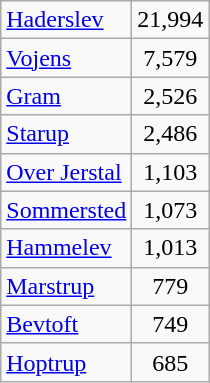<table class="wikitable" style="margin-right:1em">
<tr>
<td><a href='#'>Haderslev</a></td>
<td align="center">21,994</td>
</tr>
<tr>
<td><a href='#'>Vojens</a></td>
<td align="center">7,579</td>
</tr>
<tr>
<td><a href='#'>Gram</a></td>
<td align="center">2,526</td>
</tr>
<tr>
<td><a href='#'>Starup</a></td>
<td align="center">2,486</td>
</tr>
<tr>
<td><a href='#'>Over Jerstal</a></td>
<td align="center">1,103</td>
</tr>
<tr>
<td><a href='#'>Sommersted</a></td>
<td align="center">1,073</td>
</tr>
<tr>
<td><a href='#'>Hammelev</a></td>
<td align="center">1,013</td>
</tr>
<tr>
<td><a href='#'>Marstrup</a></td>
<td align="center">779</td>
</tr>
<tr>
<td><a href='#'>Bevtoft</a></td>
<td align="center">749</td>
</tr>
<tr>
<td><a href='#'>Hoptrup</a></td>
<td align="center">685</td>
</tr>
</table>
